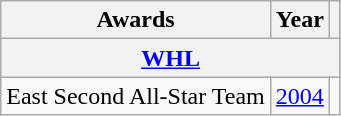<table class="wikitable">
<tr>
<th>Awards</th>
<th>Year</th>
<th></th>
</tr>
<tr ALIGN="center" bgcolor="#e0e0e0">
<th colspan="3"><a href='#'>WHL</a></th>
</tr>
<tr>
<td>East Second All-Star Team</td>
<td><a href='#'>2004</a></td>
<td></td>
</tr>
</table>
